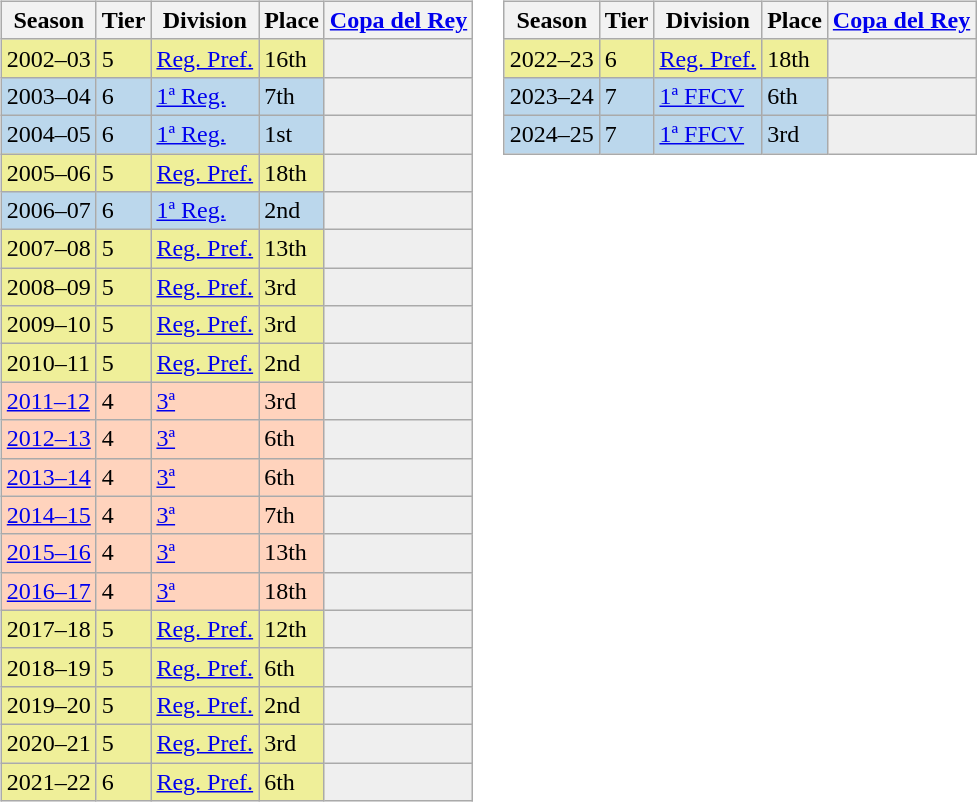<table>
<tr>
<td valign="top" width=0%><br><table class="wikitable">
<tr style="background:#f0f6fa;">
<th>Season</th>
<th>Tier</th>
<th>Division</th>
<th>Place</th>
<th><a href='#'>Copa del Rey</a></th>
</tr>
<tr>
<td style="background:#EFEF99;">2002–03</td>
<td style="background:#EFEF99;">5</td>
<td style="background:#EFEF99;"><a href='#'>Reg. Pref.</a></td>
<td style="background:#EFEF99;">16th</td>
<th style="background:#efefef;"></th>
</tr>
<tr>
<td style="background:#BBD7EC;">2003–04</td>
<td style="background:#BBD7EC;">6</td>
<td style="background:#BBD7EC;"><a href='#'>1ª Reg.</a></td>
<td style="background:#BBD7EC;">7th</td>
<th style="background:#efefef;"></th>
</tr>
<tr>
<td style="background:#BBD7EC;">2004–05</td>
<td style="background:#BBD7EC;">6</td>
<td style="background:#BBD7EC;"><a href='#'>1ª Reg.</a></td>
<td style="background:#BBD7EC;">1st</td>
<th style="background:#efefef;"></th>
</tr>
<tr>
<td style="background:#EFEF99;">2005–06</td>
<td style="background:#EFEF99;">5</td>
<td style="background:#EFEF99;"><a href='#'>Reg. Pref.</a></td>
<td style="background:#EFEF99;">18th</td>
<th style="background:#efefef;"></th>
</tr>
<tr>
<td style="background:#BBD7EC;">2006–07</td>
<td style="background:#BBD7EC;">6</td>
<td style="background:#BBD7EC;"><a href='#'>1ª Reg.</a></td>
<td style="background:#BBD7EC;">2nd</td>
<th style="background:#efefef;"></th>
</tr>
<tr>
<td style="background:#EFEF99;">2007–08</td>
<td style="background:#EFEF99;">5</td>
<td style="background:#EFEF99;"><a href='#'>Reg. Pref.</a></td>
<td style="background:#EFEF99;">13th</td>
<th style="background:#efefef;"></th>
</tr>
<tr>
<td style="background:#EFEF99;">2008–09</td>
<td style="background:#EFEF99;">5</td>
<td style="background:#EFEF99;"><a href='#'>Reg. Pref.</a></td>
<td style="background:#EFEF99;">3rd</td>
<th style="background:#efefef;"></th>
</tr>
<tr>
<td style="background:#EFEF99;">2009–10</td>
<td style="background:#EFEF99;">5</td>
<td style="background:#EFEF99;"><a href='#'>Reg. Pref.</a></td>
<td style="background:#EFEF99;">3rd</td>
<th style="background:#efefef;"></th>
</tr>
<tr>
<td style="background:#EFEF99;">2010–11</td>
<td style="background:#EFEF99;">5</td>
<td style="background:#EFEF99;"><a href='#'>Reg. Pref.</a></td>
<td style="background:#EFEF99;">2nd</td>
<th style="background:#efefef;"></th>
</tr>
<tr>
<td style="background:#FFD3BD;"><a href='#'>2011–12</a></td>
<td style="background:#FFD3BD;">4</td>
<td style="background:#FFD3BD;"><a href='#'>3ª</a></td>
<td style="background:#FFD3BD;">3rd</td>
<td style="background:#efefef;"></td>
</tr>
<tr>
<td style="background:#FFD3BD;"><a href='#'>2012–13</a></td>
<td style="background:#FFD3BD;">4</td>
<td style="background:#FFD3BD;"><a href='#'>3ª</a></td>
<td style="background:#FFD3BD;">6th</td>
<td style="background:#efefef;"></td>
</tr>
<tr>
<td style="background:#FFD3BD;"><a href='#'>2013–14</a></td>
<td style="background:#FFD3BD;">4</td>
<td style="background:#FFD3BD;"><a href='#'>3ª</a></td>
<td style="background:#FFD3BD;">6th</td>
<td style="background:#efefef;"></td>
</tr>
<tr>
<td style="background:#FFD3BD;"><a href='#'>2014–15</a></td>
<td style="background:#FFD3BD;">4</td>
<td style="background:#FFD3BD;"><a href='#'>3ª</a></td>
<td style="background:#FFD3BD;">7th</td>
<td style="background:#efefef;"></td>
</tr>
<tr>
<td style="background:#FFD3BD;"><a href='#'>2015–16</a></td>
<td style="background:#FFD3BD;">4</td>
<td style="background:#FFD3BD;"><a href='#'>3ª</a></td>
<td style="background:#FFD3BD;">13th</td>
<td style="background:#efefef;"></td>
</tr>
<tr>
<td style="background:#FFD3BD;"><a href='#'>2016–17</a></td>
<td style="background:#FFD3BD;">4</td>
<td style="background:#FFD3BD;"><a href='#'>3ª</a></td>
<td style="background:#FFD3BD;">18th</td>
<td style="background:#efefef;"></td>
</tr>
<tr>
<td style="background:#EFEF99;">2017–18</td>
<td style="background:#EFEF99;">5</td>
<td style="background:#EFEF99;"><a href='#'>Reg. Pref.</a></td>
<td style="background:#EFEF99;">12th</td>
<th style="background:#efefef;"></th>
</tr>
<tr>
<td style="background:#EFEF99;">2018–19</td>
<td style="background:#EFEF99;">5</td>
<td style="background:#EFEF99;"><a href='#'>Reg. Pref.</a></td>
<td style="background:#EFEF99;">6th</td>
<th style="background:#efefef;"></th>
</tr>
<tr>
<td style="background:#EFEF99;">2019–20</td>
<td style="background:#EFEF99;">5</td>
<td style="background:#EFEF99;"><a href='#'>Reg. Pref.</a></td>
<td style="background:#EFEF99;">2nd</td>
<th style="background:#efefef;"></th>
</tr>
<tr>
<td style="background:#EFEF99;">2020–21</td>
<td style="background:#EFEF99;">5</td>
<td style="background:#EFEF99;"><a href='#'>Reg. Pref.</a></td>
<td style="background:#EFEF99;">3rd</td>
<th style="background:#efefef;"></th>
</tr>
<tr>
<td style="background:#EFEF99;">2021–22</td>
<td style="background:#EFEF99;">6</td>
<td style="background:#EFEF99;"><a href='#'>Reg. Pref.</a></td>
<td style="background:#EFEF99;">6th</td>
<th style="background:#efefef;"></th>
</tr>
</table>
</td>
<td valign="top" width=0%><br><table class="wikitable">
<tr style="background:#f0f6fa;">
<th>Season</th>
<th>Tier</th>
<th>Division</th>
<th>Place</th>
<th><a href='#'>Copa del Rey</a></th>
</tr>
<tr>
<td style="background:#EFEF99;">2022–23</td>
<td style="background:#EFEF99;">6</td>
<td style="background:#EFEF99;"><a href='#'>Reg. Pref.</a></td>
<td style="background:#EFEF99;">18th</td>
<th style="background:#efefef;"></th>
</tr>
<tr>
<td style="background:#BBD7EC;">2023–24</td>
<td style="background:#BBD7EC;">7</td>
<td style="background:#BBD7EC;"><a href='#'>1ª FFCV</a></td>
<td style="background:#BBD7EC;">6th</td>
<th style="background:#efefef;"></th>
</tr>
<tr>
<td style="background:#BBD7EC;">2024–25</td>
<td style="background:#BBD7EC;">7</td>
<td style="background:#BBD7EC;"><a href='#'>1ª FFCV</a></td>
<td style="background:#BBD7EC;">3rd</td>
<th style="background:#efefef;"></th>
</tr>
</table>
</td>
</tr>
</table>
